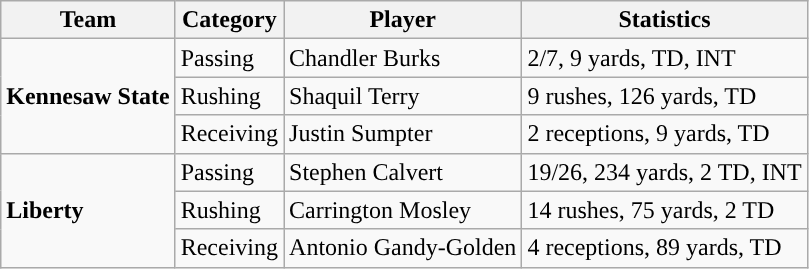<table class="wikitable" style="float: left;">
<tr>
<th>Team</th>
<th>Category</th>
<th>Player</th>
<th>Statistics</th>
</tr>
<tr>
<td rowspan=3><strong>Kennesaw State</strong></td>
<td>Passing</td>
<td>Chandler Burks</td>
<td>2/7, 9 yards, TD, INT</td>
</tr>
<tr>
<td>Rushing</td>
<td>Shaquil Terry</td>
<td>9 rushes, 126 yards, TD</td>
</tr>
<tr>
<td>Receiving</td>
<td>Justin Sumpter</td>
<td>2 receptions, 9 yards, TD</td>
</tr>
<tr>
<td rowspan=3><strong>Liberty</strong></td>
<td>Passing</td>
<td>Stephen Calvert</td>
<td>19/26, 234 yards, 2 TD, INT</td>
</tr>
<tr>
<td>Rushing</td>
<td>Carrington Mosley</td>
<td>14 rushes, 75 yards, 2 TD</td>
</tr>
<tr>
<td>Receiving</td>
<td>Antonio Gandy-Golden</td>
<td>4 receptions, 89 yards, TD</td>
</tr>
</table>
